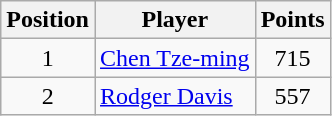<table class=wikitable>
<tr>
<th>Position</th>
<th>Player</th>
<th>Points</th>
</tr>
<tr>
<td align=center>1</td>
<td> <a href='#'>Chen Tze-ming</a></td>
<td align=center>715</td>
</tr>
<tr>
<td align=center>2</td>
<td> <a href='#'>Rodger Davis</a></td>
<td align=center>557</td>
</tr>
</table>
